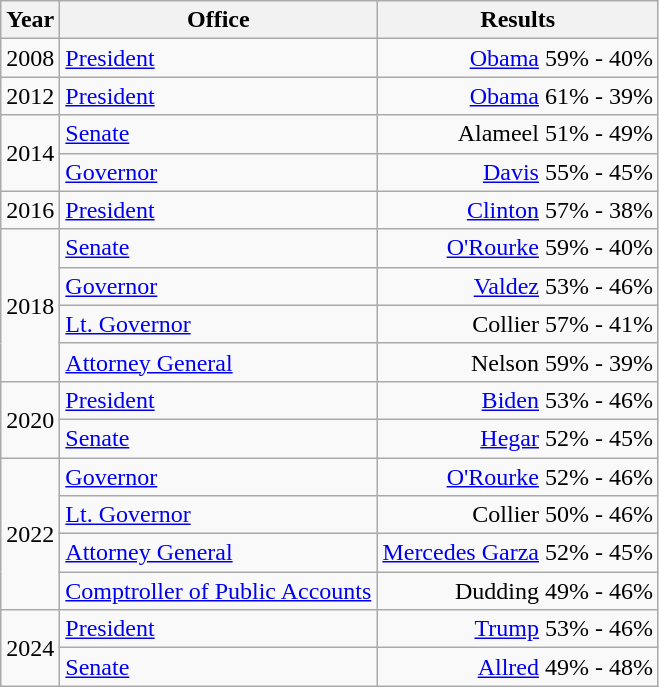<table class=wikitable>
<tr>
<th>Year</th>
<th>Office</th>
<th>Results</th>
</tr>
<tr>
<td>2008</td>
<td><a href='#'>President</a></td>
<td align="right" ><a href='#'>Obama</a> 59% - 40%</td>
</tr>
<tr>
<td>2012</td>
<td><a href='#'>President</a></td>
<td align="right" ><a href='#'>Obama</a> 61% - 39%</td>
</tr>
<tr>
<td rowspan=2>2014</td>
<td><a href='#'>Senate</a></td>
<td align="right" >Alameel 51% - 49%</td>
</tr>
<tr>
<td><a href='#'>Governor</a></td>
<td align="right" ><a href='#'>Davis</a> 55% - 45%</td>
</tr>
<tr>
<td>2016</td>
<td><a href='#'>President</a></td>
<td align="right" ><a href='#'>Clinton</a> 57% - 38%</td>
</tr>
<tr>
<td rowspan=4>2018</td>
<td><a href='#'>Senate</a></td>
<td align="right" ><a href='#'>O'Rourke</a> 59% - 40%</td>
</tr>
<tr>
<td><a href='#'>Governor</a></td>
<td align="right" ><a href='#'>Valdez</a> 53% - 46%</td>
</tr>
<tr>
<td><a href='#'>Lt. Governor</a></td>
<td align="right" >Collier 57% - 41%</td>
</tr>
<tr>
<td><a href='#'>Attorney General</a></td>
<td align="right" >Nelson 59% - 39%</td>
</tr>
<tr>
<td rowspan=2>2020</td>
<td><a href='#'>President</a></td>
<td align="right" ><a href='#'>Biden</a> 53% - 46%</td>
</tr>
<tr>
<td><a href='#'>Senate</a></td>
<td align="right" ><a href='#'>Hegar</a> 52% - 45%</td>
</tr>
<tr>
<td rowspan=4>2022</td>
<td><a href='#'>Governor</a></td>
<td align="right" ><a href='#'>O'Rourke</a> 52% - 46%</td>
</tr>
<tr>
<td><a href='#'>Lt. Governor</a></td>
<td align="right" >Collier 50% - 46%</td>
</tr>
<tr>
<td><a href='#'>Attorney General</a></td>
<td align="right" ><a href='#'>Mercedes Garza</a> 52% - 45%</td>
</tr>
<tr>
<td><a href='#'>Comptroller of Public Accounts</a></td>
<td align="right" >Dudding 49% - 46%</td>
</tr>
<tr>
<td rowspan=2>2024</td>
<td><a href='#'>President</a></td>
<td align="right" ><a href='#'>Trump</a> 53% - 46%</td>
</tr>
<tr>
<td><a href='#'>Senate</a></td>
<td align="right" ><a href='#'>Allred</a> 49% - 48%</td>
</tr>
</table>
